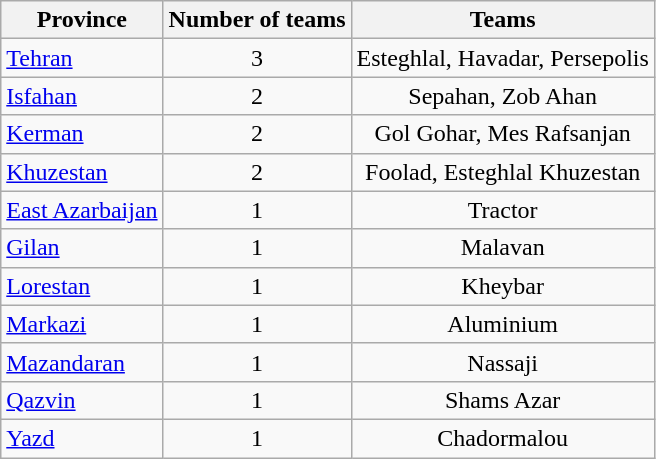<table class="wikitable">
<tr>
<th>Province</th>
<th>Number of teams</th>
<th>Teams</th>
</tr>
<tr>
<td><a href='#'>Tehran</a></td>
<td align="center">3</td>
<td alighn="center">Esteghlal, Havadar, Persepolis</td>
</tr>
<tr>
<td><a href='#'>Isfahan</a></td>
<td align="center">2</td>
<td align="center">Sepahan, Zob Ahan</td>
</tr>
<tr>
<td><a href='#'>Kerman</a></td>
<td align="center">2</td>
<td align="center">Gol Gohar, Mes Rafsanjan</td>
</tr>
<tr>
<td><a href='#'>Khuzestan</a></td>
<td align="center">2</td>
<td align="center">Foolad, Esteghlal Khuzestan</td>
</tr>
<tr>
<td><a href='#'>East Azarbaijan</a></td>
<td align="center">1</td>
<td align="center">Tractor</td>
</tr>
<tr>
<td><a href='#'>Gilan</a></td>
<td align="center">1</td>
<td align="center">Malavan</td>
</tr>
<tr>
<td><a href='#'>Lorestan</a></td>
<td align="center">1</td>
<td align="center">Kheybar</td>
</tr>
<tr>
<td><a href='#'>Markazi</a></td>
<td align="center">1</td>
<td align="center">Aluminium</td>
</tr>
<tr>
<td><a href='#'>Mazandaran</a></td>
<td align="center">1</td>
<td align="center">Nassaji</td>
</tr>
<tr>
<td><a href='#'>Qazvin</a></td>
<td align="center">1</td>
<td align="center">Shams Azar</td>
</tr>
<tr>
<td><a href='#'>Yazd</a></td>
<td align="center">1</td>
<td align="center">Chadormalou</td>
</tr>
</table>
